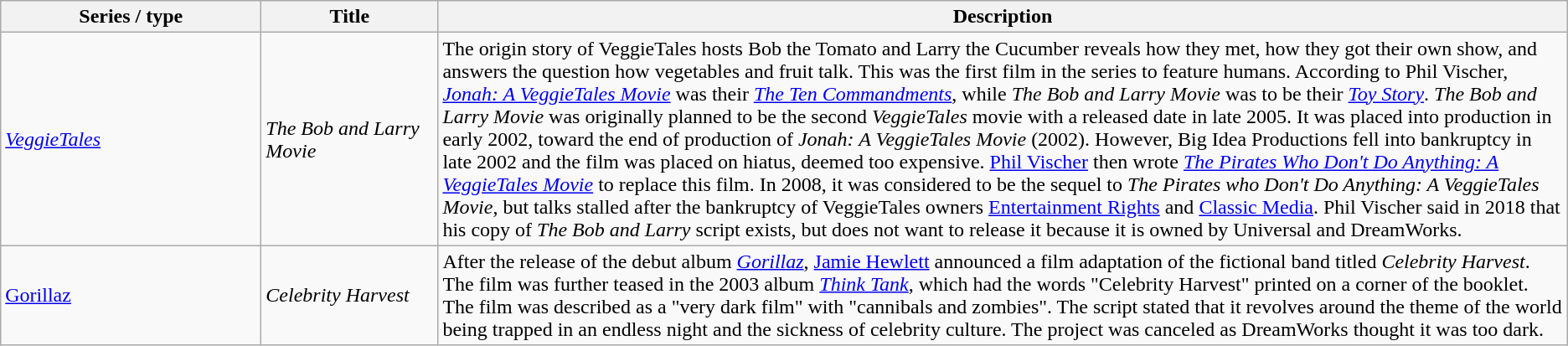<table class="wikitable">
<tr>
<th style="width:150pt;">Series / type</th>
<th style="width:100pt;">Title</th>
<th>Description</th>
</tr>
<tr>
<td><em><a href='#'>VeggieTales</a></em></td>
<td><em>The Bob and Larry Movie</em></td>
<td>The origin story of VeggieTales hosts Bob the Tomato and Larry the Cucumber reveals how they met, how they got their own show, and answers the question how vegetables and fruit talk. This was the first film in the series to feature humans. According to Phil Vischer, <em><a href='#'>Jonah: A VeggieTales Movie</a></em> was their <a href='#'><em>The Ten Commandments</em></a>, while <em>The Bob and Larry Movie</em> was to be their <em><a href='#'>Toy Story</a></em>. <em>The Bob and Larry Movie</em> was originally planned to be the second <em>VeggieTales</em> movie with a released date in late 2005. It was placed into production in early 2002, toward the end of production of <em>Jonah: A VeggieTales Movie</em> (2002). However, Big Idea Productions fell into bankruptcy in late 2002 and the film was placed on hiatus, deemed too expensive. <a href='#'>Phil Vischer</a> then wrote <em><a href='#'>The Pirates Who Don't Do Anything: A VeggieTales Movie</a></em> to replace this film. In 2008, it was considered to be the sequel to <em>The Pirates who Don't Do Anything: A VeggieTales Movie</em>, but talks stalled after the bankruptcy of VeggieTales owners <a href='#'>Entertainment Rights</a> and <a href='#'>Classic Media</a>. Phil Vischer said in 2018 that his copy of <em>The Bob and Larry</em> script exists, but does not want to release it because it is owned by Universal and DreamWorks.</td>
</tr>
<tr>
<td><a href='#'>Gorillaz</a></td>
<td><em>Celebrity Harvest</em></td>
<td>After the release of the debut album <em><a href='#'>Gorillaz</a></em>, <a href='#'>Jamie Hewlett</a> announced a film adaptation of the fictional band titled <em>Celebrity Harvest</em>. The film was further teased in the 2003 album <em><a href='#'>Think Tank</a></em>, which had the words "Celebrity Harvest" printed on a corner of the booklet. The film was described as a "very dark film" with "cannibals and zombies". The script stated that it revolves around the theme of the world being trapped in an endless night and the sickness of celebrity culture. The project was canceled as DreamWorks thought it was too dark.</td>
</tr>
</table>
